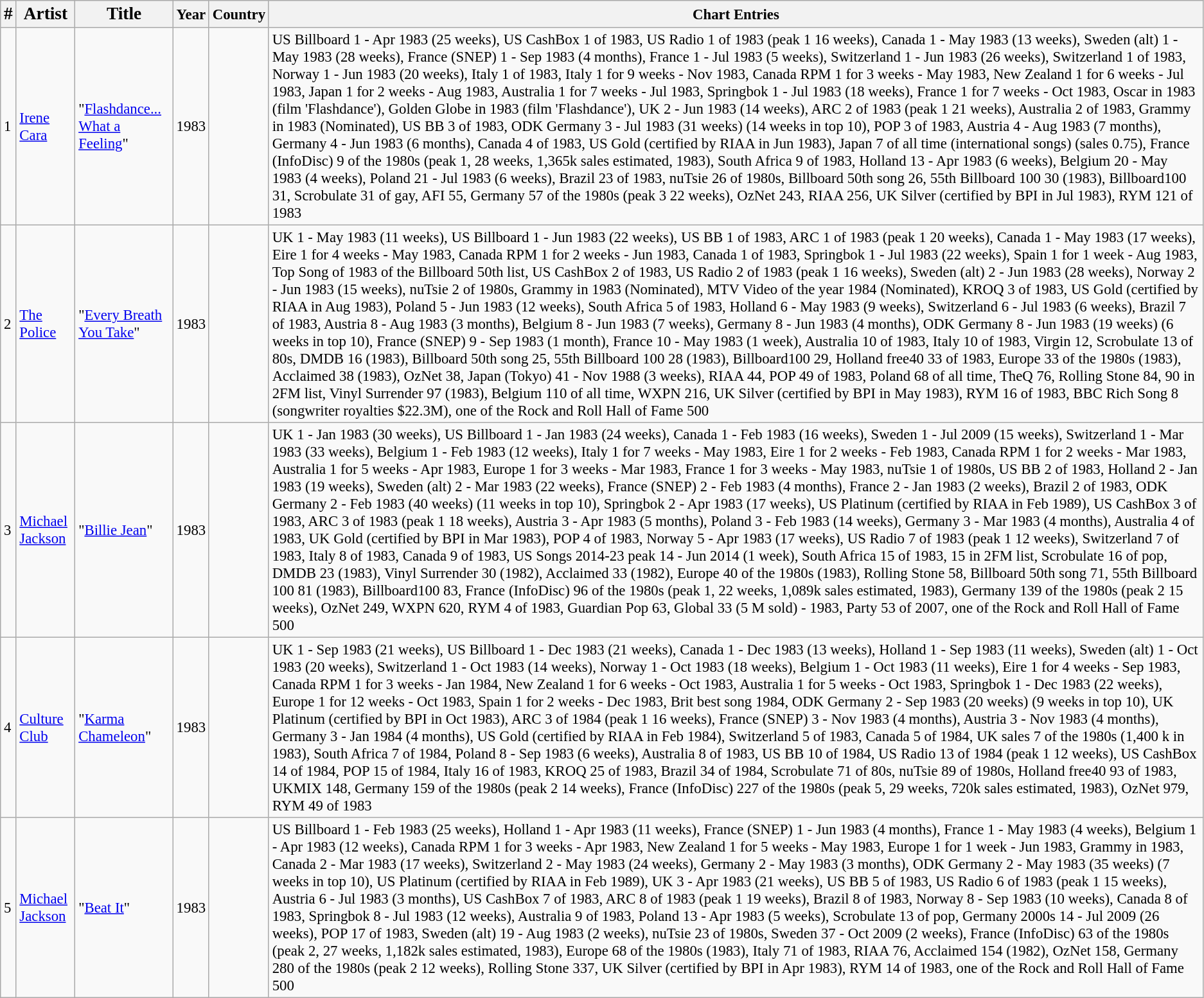<table class="wikitable" style="font-size:95%;">
<tr>
<th><big>#</big></th>
<th><big>Artist</big></th>
<th><big>Title</big></th>
<th>Year</th>
<th>Country</th>
<th>Chart Entries</th>
</tr>
<tr>
<td>1</td>
<td><a href='#'>Irene Cara</a></td>
<td>"<a href='#'>Flashdance... What a Feeling</a>"</td>
<td>1983</td>
<td></td>
<td>US Billboard 1 - Apr 1983 (25 weeks), US CashBox 1 of 1983, US Radio 1 of 1983 (peak 1 16 weeks), Canada 1 - May 1983 (13 weeks), Sweden (alt) 1 - May 1983 (28 weeks), France (SNEP) 1 - Sep 1983 (4 months), France 1 - Jul 1983 (5 weeks), Switzerland 1 - Jun 1983 (26 weeks), Switzerland 1 of 1983, Norway 1 - Jun 1983 (20 weeks), Italy 1 of 1983, Italy 1 for 9 weeks - Nov 1983, Canada RPM 1 for 3 weeks - May 1983, New Zealand 1 for 6 weeks - Jul 1983, Japan 1 for 2 weeks - Aug 1983, Australia 1 for 7 weeks - Jul 1983, Springbok 1 - Jul 1983 (18 weeks), France 1 for 7 weeks - Oct 1983, Oscar in 1983 (film 'Flashdance'), Golden Globe in 1983 (film 'Flashdance'), UK 2 - Jun 1983 (14 weeks), ARC 2 of 1983 (peak 1 21 weeks), Australia 2 of 1983, Grammy in 1983 (Nominated), US BB 3 of 1983, ODK Germany 3 - Jul 1983 (31 weeks) (14 weeks in top 10), POP 3 of 1983, Austria 4 - Aug 1983 (7 months), Germany 4 - Jun 1983 (6 months), Canada 4 of 1983, US Gold (certified by RIAA in Jun 1983), Japan 7 of all time (international songs) (sales 0.75), France (InfoDisc) 9 of the 1980s (peak 1, 28 weeks, 1,365k sales estimated, 1983), South Africa 9 of 1983, Holland 13 - Apr 1983 (6 weeks), Belgium 20 - May 1983 (4 weeks), Poland 21 - Jul 1983 (6 weeks), Brazil 23 of 1983, nuTsie 26 of 1980s, Billboard 50th song 26, 55th Billboard 100 30 (1983), Billboard100 31, Scrobulate 31 of gay, AFI 55, Germany 57 of the 1980s (peak 3 22 weeks), OzNet 243, RIAA 256, UK Silver (certified by BPI in Jul 1983), RYM 121 of 1983</td>
</tr>
<tr>
<td>2</td>
<td><a href='#'>The Police</a></td>
<td>"<a href='#'>Every Breath You Take</a>"</td>
<td>1983</td>
<td></td>
<td>UK 1 - May 1983 (11 weeks), US Billboard 1 - Jun 1983 (22 weeks), US BB 1 of 1983, ARC 1 of 1983 (peak 1 20 weeks), Canada 1 - May 1983 (17 weeks), Eire 1 for 4 weeks - May 1983, Canada RPM 1 for 2 weeks - Jun 1983, Canada 1 of 1983, Springbok 1 - Jul 1983 (22 weeks), Spain 1 for 1 week - Aug 1983, Top Song of 1983 of the Billboard 50th list, US CashBox 2 of 1983, US Radio 2 of 1983 (peak 1 16 weeks), Sweden (alt) 2 - Jun 1983 (28 weeks), Norway 2 - Jun 1983 (15 weeks), nuTsie 2 of 1980s, Grammy in 1983 (Nominated), MTV Video of the year 1984 (Nominated), KROQ 3 of 1983, US Gold (certified by RIAA in Aug 1983), Poland 5 - Jun 1983 (12 weeks), South Africa 5 of 1983, Holland 6 - May 1983 (9 weeks), Switzerland 6 - Jul 1983 (6 weeks), Brazil 7 of 1983, Austria 8 - Aug 1983 (3 months), Belgium 8 - Jun 1983 (7 weeks), Germany 8 - Jun 1983 (4 months), ODK Germany 8 - Jun 1983 (19 weeks) (6 weeks in top 10), France (SNEP) 9 - Sep 1983 (1 month), France 10 - May 1983 (1 week), Australia 10 of 1983, Italy 10 of 1983, Virgin 12, Scrobulate 13 of 80s, DMDB 16 (1983), Billboard 50th song 25, 55th Billboard 100 28 (1983), Billboard100 29, Holland free40 33 of 1983, Europe 33 of the 1980s (1983), Acclaimed 38 (1983), OzNet 38, Japan (Tokyo) 41 - Nov 1988 (3 weeks), RIAA 44, POP 49 of 1983, Poland 68 of all time, TheQ 76, Rolling Stone 84, 90 in 2FM list, Vinyl Surrender 97 (1983), Belgium 110 of all time, WXPN 216, UK Silver (certified by BPI in May 1983), RYM 16 of 1983, BBC Rich Song 8 (songwriter royalties $22.3M), one of the Rock and Roll Hall of Fame 500</td>
</tr>
<tr>
<td>3</td>
<td><a href='#'>Michael Jackson</a></td>
<td>"<a href='#'>Billie Jean</a>"</td>
<td>1983</td>
<td></td>
<td>UK 1 - Jan 1983 (30 weeks), US Billboard 1 - Jan 1983 (24 weeks), Canada 1 - Feb 1983 (16 weeks), Sweden 1 - Jul 2009 (15 weeks), Switzerland 1 - Mar 1983 (33 weeks), Belgium 1 - Feb 1983 (12 weeks), Italy 1 for 7 weeks - May 1983, Eire 1 for 2 weeks - Feb 1983, Canada RPM 1 for 2 weeks - Mar 1983, Australia 1 for 5 weeks - Apr 1983, Europe 1 for 3 weeks - Mar 1983, France 1 for 3 weeks - May 1983, nuTsie 1 of 1980s, US BB 2 of 1983, Holland 2 - Jan 1983 (19 weeks), Sweden (alt) 2 - Mar 1983 (22 weeks), France (SNEP) 2 - Feb 1983 (4 months), France 2 - Jan 1983 (2 weeks), Brazil 2 of 1983, ODK Germany 2 - Feb 1983 (40 weeks) (11 weeks in top 10), Springbok 2 - Apr 1983 (17 weeks), US Platinum (certified by RIAA in Feb 1989), US CashBox 3 of 1983, ARC 3 of 1983 (peak 1 18 weeks), Austria 3 - Apr 1983 (5 months), Poland 3 - Feb 1983 (14 weeks), Germany 3 - Mar 1983 (4 months), Australia 4 of 1983, UK Gold (certified by BPI in Mar 1983), POP 4 of 1983, Norway 5 - Apr 1983 (17 weeks), US Radio 7 of 1983 (peak 1 12 weeks), Switzerland 7 of 1983, Italy 8 of 1983, Canada 9 of 1983, US Songs 2014-23 peak 14 - Jun 2014 (1 week), South Africa 15 of 1983, 15 in 2FM list, Scrobulate 16 of pop, DMDB 23 (1983), Vinyl Surrender 30 (1982), Acclaimed 33 (1982), Europe 40 of the 1980s (1983), Rolling Stone 58, Billboard 50th song 71, 55th Billboard 100 81 (1983), Billboard100 83, France (InfoDisc) 96 of the 1980s (peak 1, 22 weeks, 1,089k sales estimated, 1983), Germany 139 of the 1980s (peak 2 15 weeks), OzNet 249, WXPN 620, RYM 4 of 1983, Guardian Pop 63, Global 33 (5 M sold) - 1983, Party 53 of 2007, one of the Rock and Roll Hall of Fame 500</td>
</tr>
<tr>
<td>4</td>
<td><a href='#'>Culture Club</a></td>
<td>"<a href='#'>Karma Chameleon</a>"</td>
<td>1983</td>
<td></td>
<td>UK 1 - Sep 1983 (21 weeks), US Billboard 1 - Dec 1983 (21 weeks), Canada 1 - Dec 1983 (13 weeks), Holland 1 - Sep 1983 (11 weeks), Sweden (alt) 1 - Oct 1983 (20 weeks), Switzerland 1 - Oct 1983 (14 weeks), Norway 1 - Oct 1983 (18 weeks), Belgium 1 - Oct 1983 (11 weeks), Eire 1 for 4 weeks - Sep 1983, Canada RPM 1 for 3 weeks - Jan 1984, New Zealand 1 for 6 weeks - Oct 1983, Australia 1 for 5 weeks - Oct 1983, Springbok 1 - Dec 1983 (22 weeks), Europe 1 for 12 weeks - Oct 1983, Spain 1 for 2 weeks - Dec 1983, Brit best song 1984, ODK Germany 2 - Sep 1983 (20 weeks) (9 weeks in top 10), UK Platinum (certified by BPI in Oct 1983), ARC 3 of 1984 (peak 1 16 weeks), France (SNEP) 3 - Nov 1983 (4 months), Austria 3 - Nov 1983 (4 months), Germany 3 - Jan 1984 (4 months), US Gold (certified by RIAA in Feb 1984), Switzerland 5 of 1983, Canada 5 of 1984, UK sales 7 of the 1980s (1,400 k in 1983), South Africa 7 of 1984, Poland 8 - Sep 1983 (6 weeks), Australia 8 of 1983, US BB 10 of 1984, US Radio 13 of 1984 (peak 1 12 weeks), US CashBox 14 of 1984, POP 15 of 1984, Italy 16 of 1983, KROQ 25 of 1983, Brazil 34 of 1984, Scrobulate 71 of 80s, nuTsie 89 of 1980s, Holland free40 93 of 1983, UKMIX 148, Germany 159 of the 1980s (peak 2 14 weeks), France (InfoDisc) 227 of the 1980s (peak 5, 29 weeks, 720k sales estimated, 1983), OzNet 979, RYM 49 of 1983</td>
</tr>
<tr>
<td>5</td>
<td><a href='#'>Michael Jackson</a></td>
<td>"<a href='#'>Beat It</a>"</td>
<td>1983</td>
<td></td>
<td>US Billboard 1 - Feb 1983 (25 weeks), Holland 1 - Apr 1983 (11 weeks), France (SNEP) 1 - Jun 1983 (4 months), France 1 - May 1983 (4 weeks), Belgium 1 - Apr 1983 (12 weeks), Canada RPM 1 for 3 weeks - Apr 1983, New Zealand 1 for 5 weeks - May 1983, Europe 1 for 1 week - Jun 1983, Grammy in 1983, Canada 2 - Mar 1983 (17 weeks), Switzerland 2 - May 1983 (24 weeks), Germany 2 - May 1983 (3 months), ODK Germany 2 - May 1983 (35 weeks) (7 weeks in top 10), US Platinum (certified by RIAA in Feb 1989), UK 3 - Apr 1983 (21 weeks), US BB 5 of 1983, US Radio 6 of 1983 (peak 1 15 weeks), Austria 6 - Jul 1983 (3 months), US CashBox 7 of 1983, ARC 8 of 1983 (peak 1 19 weeks), Brazil 8 of 1983, Norway 8 - Sep 1983 (10 weeks), Canada 8 of 1983, Springbok 8 - Jul 1983 (12 weeks), Australia 9 of 1983, Poland 13 - Apr 1983 (5 weeks), Scrobulate 13 of pop, Germany 2000s 14 - Jul 2009 (26 weeks), POP 17 of 1983, Sweden (alt) 19 - Aug 1983 (2 weeks), nuTsie 23 of 1980s, Sweden 37 - Oct 2009 (2 weeks), France (InfoDisc) 63 of the 1980s (peak 2, 27 weeks, 1,182k sales estimated, 1983), Europe 68 of the 1980s (1983), Italy 71 of 1983, RIAA 76, Acclaimed 154 (1982), OzNet 158, Germany 280 of the 1980s (peak 2 12 weeks), Rolling Stone 337, UK Silver (certified by BPI in Apr 1983), RYM 14 of 1983, one of the Rock and Roll Hall of Fame 500</td>
</tr>
</table>
